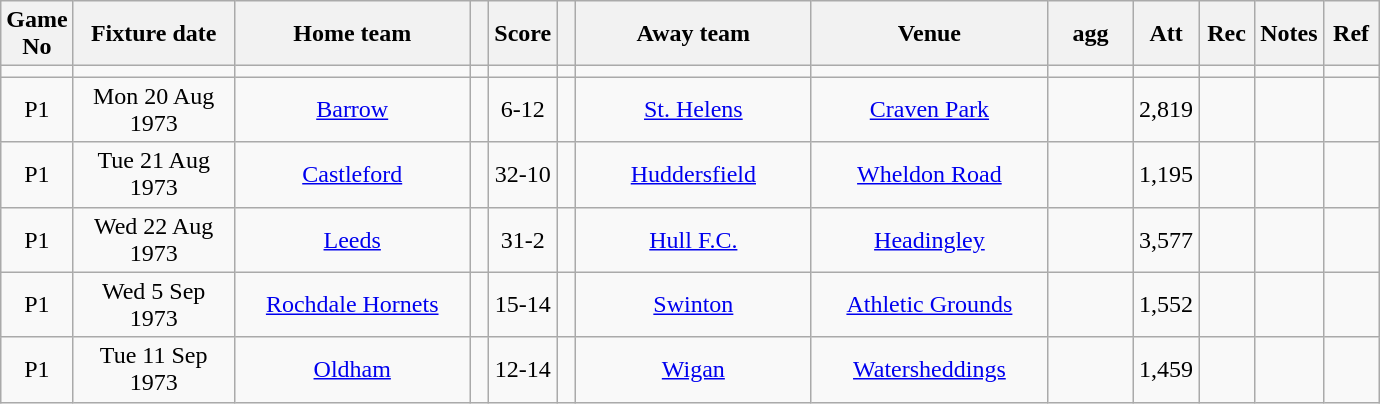<table class="wikitable" style="text-align:center;">
<tr>
<th width=20 abbr="No">Game No</th>
<th width=100 abbr="Date">Fixture date</th>
<th width=150 abbr="Home team">Home team</th>
<th width=5 abbr="space"></th>
<th width=20 abbr="Score">Score</th>
<th width=5 abbr="space"></th>
<th width=150 abbr="Away team">Away team</th>
<th width=150 abbr="Venue">Venue</th>
<th width=50 abbr="Agg">agg</th>
<th width=30 abbr="Att">Att</th>
<th width=30 abbr="Rec">Rec</th>
<th width=20 abbr="Notes">Notes</th>
<th width=30 abbr="Ref">Ref</th>
</tr>
<tr>
<td></td>
<td></td>
<td></td>
<td></td>
<td></td>
<td></td>
<td></td>
<td></td>
<td></td>
<td></td>
<td></td>
<td></td>
</tr>
<tr>
<td>P1</td>
<td>Mon 20 Aug 1973</td>
<td><a href='#'>Barrow</a></td>
<td></td>
<td>6-12</td>
<td></td>
<td><a href='#'>St. Helens</a></td>
<td><a href='#'>Craven Park</a></td>
<td></td>
<td>2,819</td>
<td></td>
<td></td>
<td></td>
</tr>
<tr>
<td>P1</td>
<td>Tue 21 Aug 1973</td>
<td><a href='#'>Castleford</a></td>
<td></td>
<td>32-10</td>
<td></td>
<td><a href='#'>Huddersfield</a></td>
<td><a href='#'>Wheldon Road</a></td>
<td></td>
<td>1,195</td>
<td></td>
<td></td>
<td></td>
</tr>
<tr>
<td>P1</td>
<td>Wed 22 Aug 1973</td>
<td><a href='#'>Leeds</a></td>
<td></td>
<td>31-2</td>
<td></td>
<td><a href='#'>Hull F.C.</a></td>
<td><a href='#'>Headingley</a></td>
<td></td>
<td>3,577</td>
<td></td>
<td></td>
<td></td>
</tr>
<tr>
<td>P1</td>
<td>Wed 5 Sep 1973</td>
<td><a href='#'>Rochdale Hornets</a></td>
<td></td>
<td>15-14</td>
<td></td>
<td><a href='#'>Swinton</a></td>
<td><a href='#'>Athletic Grounds</a></td>
<td></td>
<td>1,552</td>
<td></td>
<td></td>
<td></td>
</tr>
<tr>
<td>P1</td>
<td>Tue 11 Sep 1973</td>
<td><a href='#'>Oldham</a></td>
<td></td>
<td>12-14</td>
<td></td>
<td><a href='#'>Wigan</a></td>
<td><a href='#'>Watersheddings</a></td>
<td></td>
<td>1,459</td>
<td></td>
<td></td>
<td></td>
</tr>
</table>
